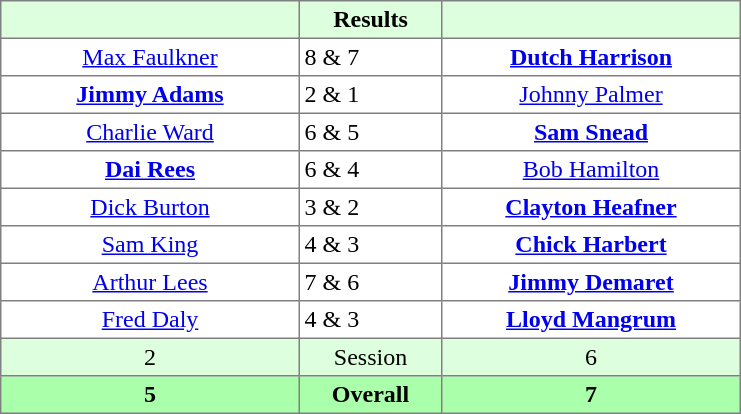<table border="1" cellpadding="3" style="border-collapse: collapse; text-align:center;">
<tr style="background:#dfd;">
<th style="width:12em;"></th>
<th style="width:5.5em;">Results</th>
<th style="width:12em;"></th>
</tr>
<tr>
<td><a href='#'>Max Faulkner</a></td>
<td align=left> 8 & 7</td>
<td><strong><a href='#'>Dutch Harrison</a></strong></td>
</tr>
<tr>
<td><strong><a href='#'>Jimmy Adams</a></strong></td>
<td align=left> 2 & 1</td>
<td><a href='#'>Johnny Palmer</a></td>
</tr>
<tr>
<td><a href='#'>Charlie Ward</a></td>
<td align=left> 6 & 5</td>
<td><strong><a href='#'>Sam Snead</a></strong></td>
</tr>
<tr>
<td><strong><a href='#'>Dai Rees</a></strong></td>
<td align=left> 6 & 4</td>
<td><a href='#'>Bob Hamilton</a></td>
</tr>
<tr>
<td><a href='#'>Dick Burton</a></td>
<td align=left> 3 & 2</td>
<td><strong><a href='#'>Clayton Heafner</a></strong></td>
</tr>
<tr>
<td><a href='#'>Sam King</a></td>
<td align=left> 4 & 3</td>
<td><strong><a href='#'>Chick Harbert</a></strong></td>
</tr>
<tr>
<td><a href='#'>Arthur Lees</a></td>
<td align=left> 7 & 6</td>
<td><strong><a href='#'>Jimmy Demaret</a></strong></td>
</tr>
<tr>
<td><a href='#'>Fred Daly</a></td>
<td align=left> 4 & 3</td>
<td><strong><a href='#'>Lloyd Mangrum</a></strong></td>
</tr>
<tr style="background:#dfd;">
<td>2</td>
<td>Session</td>
<td>6</td>
</tr>
<tr style="background:#afa;">
<th>5</th>
<th>Overall</th>
<th>7</th>
</tr>
</table>
